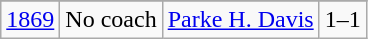<table class="wikitable">
<tr>
</tr>
<tr>
<td><a href='#'>1869</a></td>
<td>No coach</td>
<td><a href='#'>Parke H. Davis</a></td>
<td>1–1</td>
</tr>
</table>
